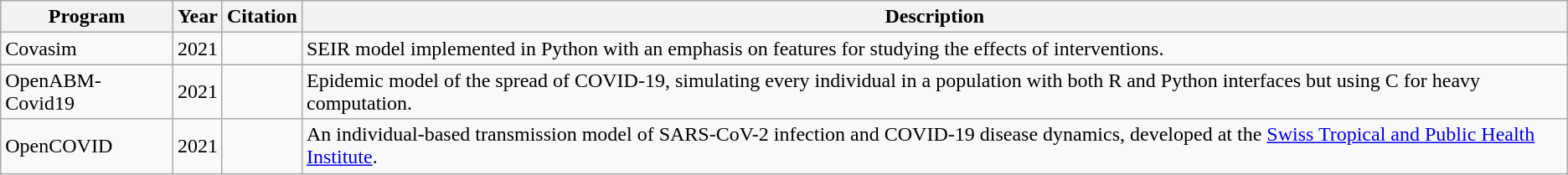<table class="wikitable">
<tr>
<th>Program</th>
<th>Year</th>
<th>Citation</th>
<th>Description</th>
</tr>
<tr>
<td>Covasim</td>
<td>2021</td>
<td></td>
<td>SEIR model implemented in Python with an emphasis on features for studying the effects of interventions.</td>
</tr>
<tr>
<td>OpenABM-Covid19</td>
<td>2021</td>
<td></td>
<td>Epidemic model of the spread of COVID-19, simulating every individual in a population with both R and Python interfaces but using C for heavy computation.</td>
</tr>
<tr>
<td>OpenCOVID</td>
<td>2021</td>
<td></td>
<td>An individual-based transmission model of SARS-CoV-2 infection and COVID-19 disease dynamics, developed at the <a href='#'>Swiss Tropical and Public Health Institute</a>.</td>
</tr>
</table>
